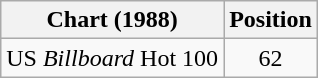<table class="wikitable sortable">
<tr>
<th>Chart (1988)</th>
<th>Position</th>
</tr>
<tr>
<td>US <em>Billboard</em> Hot 100</td>
<td align=center>62</td>
</tr>
</table>
